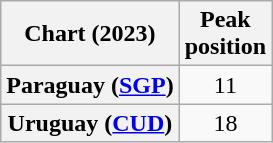<table class="wikitable sortable plainrowheaders" style="text-align:center">
<tr>
<th scope="col">Chart (2023)</th>
<th scope="col">Peak<br>position</th>
</tr>
<tr>
<th scope="row">Paraguay (<a href='#'>SGP</a>)</th>
<td>11</td>
</tr>
<tr>
<th scope="row">Uruguay (<a href='#'>CUD</a>)</th>
<td>18</td>
</tr>
</table>
